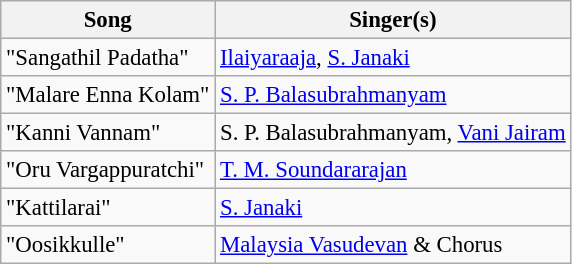<table class="wikitable" style="font-size:95%;">
<tr>
<th>Song</th>
<th>Singer(s)</th>
</tr>
<tr>
<td>"Sangathil Padatha"</td>
<td><a href='#'>Ilaiyaraaja</a>, <a href='#'>S. Janaki</a></td>
</tr>
<tr>
<td>"Malare Enna Kolam"</td>
<td><a href='#'>S. P. Balasubrahmanyam</a></td>
</tr>
<tr>
<td>"Kanni Vannam"</td>
<td>S. P. Balasubrahmanyam, <a href='#'>Vani Jairam</a></td>
</tr>
<tr>
<td>"Oru Vargappuratchi"</td>
<td><a href='#'>T. M. Soundararajan</a></td>
</tr>
<tr>
<td>"Kattilarai"</td>
<td><a href='#'>S. Janaki</a></td>
</tr>
<tr>
<td>"Oosikkulle"</td>
<td><a href='#'>Malaysia Vasudevan</a> & Chorus</td>
</tr>
</table>
